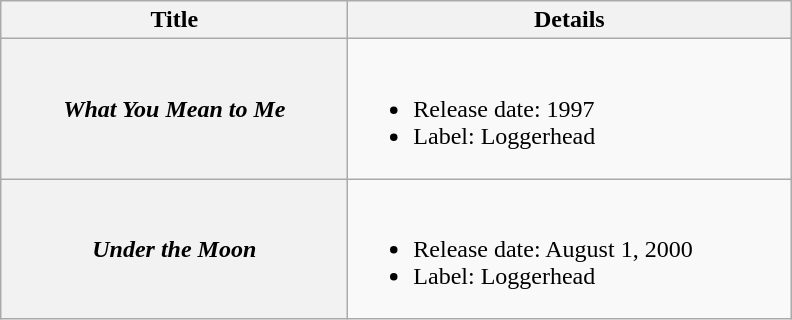<table class="wikitable plainrowheaders">
<tr>
<th style="width:14em;">Title</th>
<th style="width:18em;">Details</th>
</tr>
<tr>
<th scope="row"><em>What You Mean to Me</em></th>
<td><br><ul><li>Release date: 1997</li><li>Label: Loggerhead</li></ul></td>
</tr>
<tr>
<th scope="row"><em>Under the Moon</em></th>
<td><br><ul><li>Release date: August 1, 2000</li><li>Label: Loggerhead</li></ul></td>
</tr>
</table>
